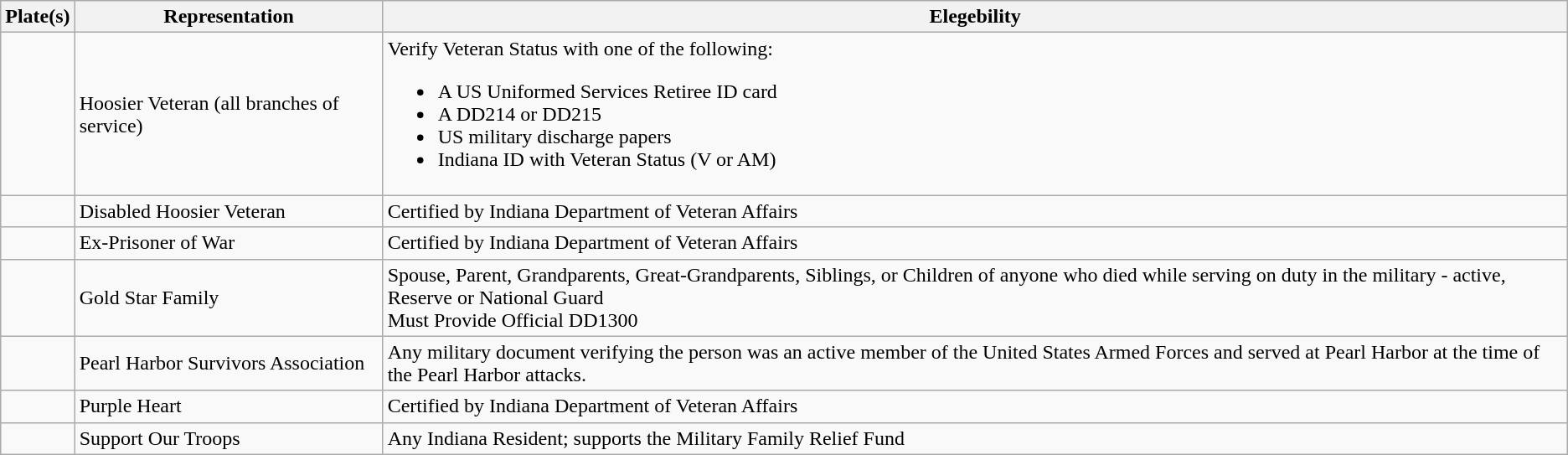<table class="wikitable">
<tr>
<th>Plate(s)</th>
<th>Representation</th>
<th>Elegebility</th>
</tr>
<tr>
<td></td>
<td>Hoosier Veteran (all branches of service)</td>
<td>Verify Veteran Status with one of the following:<br><ul><li>A US Uniformed Services Retiree ID card</li><li>A DD214 or DD215</li><li>US military discharge papers</li><li>Indiana ID with Veteran Status (V or AM)</li></ul></td>
</tr>
<tr>
<td></td>
<td>Disabled Hoosier Veteran</td>
<td>Certified by Indiana Department of Veteran Affairs</td>
</tr>
<tr>
<td></td>
<td>Ex-Prisoner of War</td>
<td>Certified by Indiana Department of Veteran Affairs</td>
</tr>
<tr>
<td></td>
<td>Gold Star Family</td>
<td>Spouse, Parent, Grandparents, Great-Grandparents, Siblings, or Children of anyone who died while serving on duty in the military - active, Reserve or National Guard<br>Must Provide Official DD1300</td>
</tr>
<tr>
<td></td>
<td>Pearl Harbor Survivors Association</td>
<td>Any military document verifying the person was an active member of the United States Armed Forces and served at Pearl Harbor at the time of the Pearl Harbor attacks.</td>
</tr>
<tr>
<td></td>
<td>Purple Heart</td>
<td>Certified by Indiana Department of Veteran Affairs</td>
</tr>
<tr>
<td></td>
<td>Support Our Troops</td>
<td>Any Indiana Resident;  supports the Military Family Relief Fund</td>
</tr>
</table>
